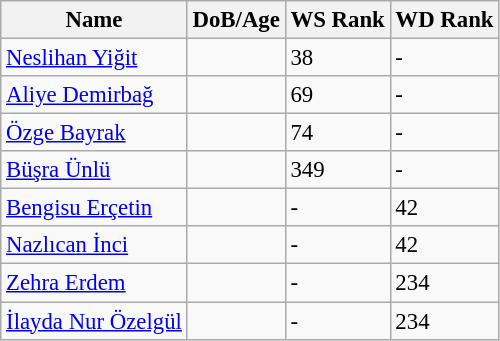<table class="wikitable" style="text-align: left; font-size:95%;">
<tr>
<th>Name</th>
<th>DoB/Age</th>
<th>WS Rank</th>
<th>WD Rank</th>
</tr>
<tr>
<td><a href='#'>Neslihan Yiğit</a></td>
<td></td>
<td>38</td>
<td>-</td>
</tr>
<tr>
<td><a href='#'>Aliye Demirbağ</a></td>
<td></td>
<td>69</td>
<td>-</td>
</tr>
<tr>
<td><a href='#'>Özge Bayrak</a></td>
<td></td>
<td>74</td>
<td>-</td>
</tr>
<tr>
<td><a href='#'>Büşra Ünlü</a></td>
<td></td>
<td>349</td>
<td>-</td>
</tr>
<tr>
<td><a href='#'>Bengisu Erçetin</a></td>
<td></td>
<td>-</td>
<td>42</td>
</tr>
<tr>
<td><a href='#'>Nazlıcan İnci</a></td>
<td></td>
<td>-</td>
<td>42</td>
</tr>
<tr>
<td><a href='#'>Zehra Erdem</a></td>
<td></td>
<td>-</td>
<td>234</td>
</tr>
<tr>
<td><a href='#'>İlayda Nur Özelgül</a></td>
<td></td>
<td>-</td>
<td>234</td>
</tr>
</table>
